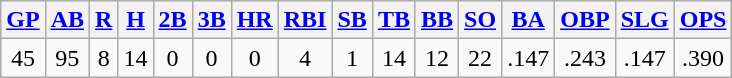<table class="wikitable">
<tr>
<th><a href='#'>GP</a></th>
<th><a href='#'>AB</a></th>
<th><a href='#'>R</a></th>
<th><a href='#'>H</a></th>
<th><a href='#'>2B</a></th>
<th><a href='#'>3B</a></th>
<th><a href='#'>HR</a></th>
<th><a href='#'>RBI</a></th>
<th><a href='#'>SB</a></th>
<th><a href='#'>TB</a></th>
<th><a href='#'>BB</a></th>
<th><a href='#'>SO</a></th>
<th><a href='#'>BA</a></th>
<th><a href='#'>OBP</a></th>
<th><a href='#'>SLG</a></th>
<th><a href='#'>OPS</a></th>
</tr>
<tr align=center>
<td>45</td>
<td>95</td>
<td>8</td>
<td>14</td>
<td>0</td>
<td>0</td>
<td>0</td>
<td>4</td>
<td>1</td>
<td>14</td>
<td>12</td>
<td>22</td>
<td>.147</td>
<td>.243</td>
<td>.147</td>
<td>.390</td>
</tr>
</table>
